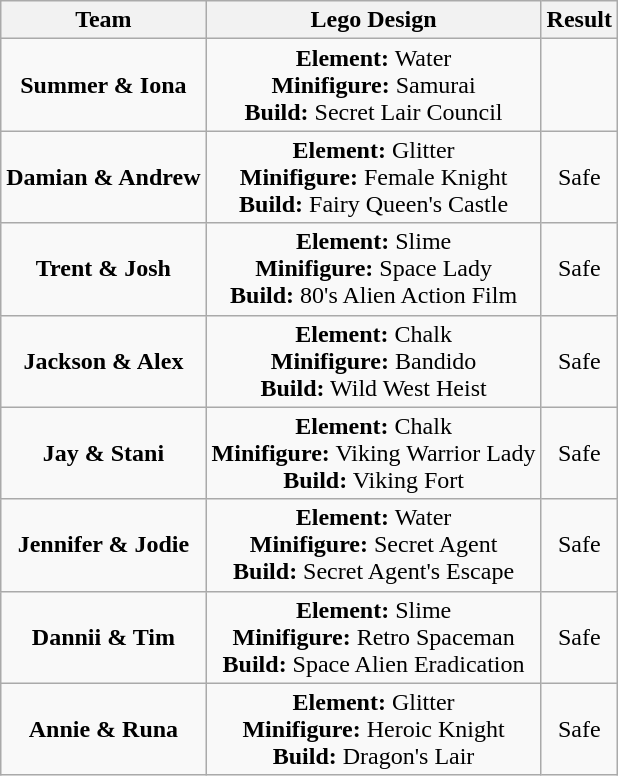<table class="wikitable" style="text-align:center">
<tr valign="top">
<th>Team</th>
<th>Lego Design</th>
<th>Result</th>
</tr>
<tr>
<td><strong>Summer & Iona</strong></td>
<td><strong>Element:</strong> Water<br><strong>Minifigure:</strong> Samurai<br><strong>Build:</strong> Secret Lair Council</td>
<td></td>
</tr>
<tr>
<td><strong>Damian & Andrew</strong></td>
<td><strong>Element:</strong> Glitter<br><strong>Minifigure:</strong> Female Knight<br><strong>Build:</strong> Fairy Queen's Castle</td>
<td>Safe</td>
</tr>
<tr>
<td><strong>Trent & Josh</strong></td>
<td><strong>Element:</strong> Slime<br><strong>Minifigure:</strong> Space Lady<br><strong>Build:</strong> 80's Alien Action Film</td>
<td>Safe</td>
</tr>
<tr>
<td><strong>Jackson & Alex</strong></td>
<td><strong>Element:</strong> Chalk<br><strong>Minifigure:</strong> Bandido<br><strong>Build:</strong> Wild West Heist</td>
<td>Safe</td>
</tr>
<tr>
<td><strong>Jay & Stani</strong></td>
<td><strong>Element:</strong> Chalk<br><strong>Minifigure:</strong> Viking Warrior Lady<br><strong>Build:</strong> Viking Fort</td>
<td>Safe</td>
</tr>
<tr>
<td><strong>Jennifer & Jodie</strong></td>
<td><strong>Element:</strong> Water<br><strong>Minifigure:</strong> Secret Agent<br><strong>Build:</strong> Secret Agent's Escape</td>
<td>Safe</td>
</tr>
<tr>
<td><strong>Dannii & Tim</strong></td>
<td><strong>Element:</strong> Slime<br><strong>Minifigure:</strong> Retro Spaceman<br><strong>Build:</strong> Space Alien Eradication</td>
<td>Safe</td>
</tr>
<tr>
<td><strong>Annie & Runa</strong></td>
<td><strong>Element:</strong> Glitter<br><strong>Minifigure:</strong> Heroic Knight<br><strong>Build:</strong> Dragon's Lair</td>
<td>Safe</td>
</tr>
</table>
